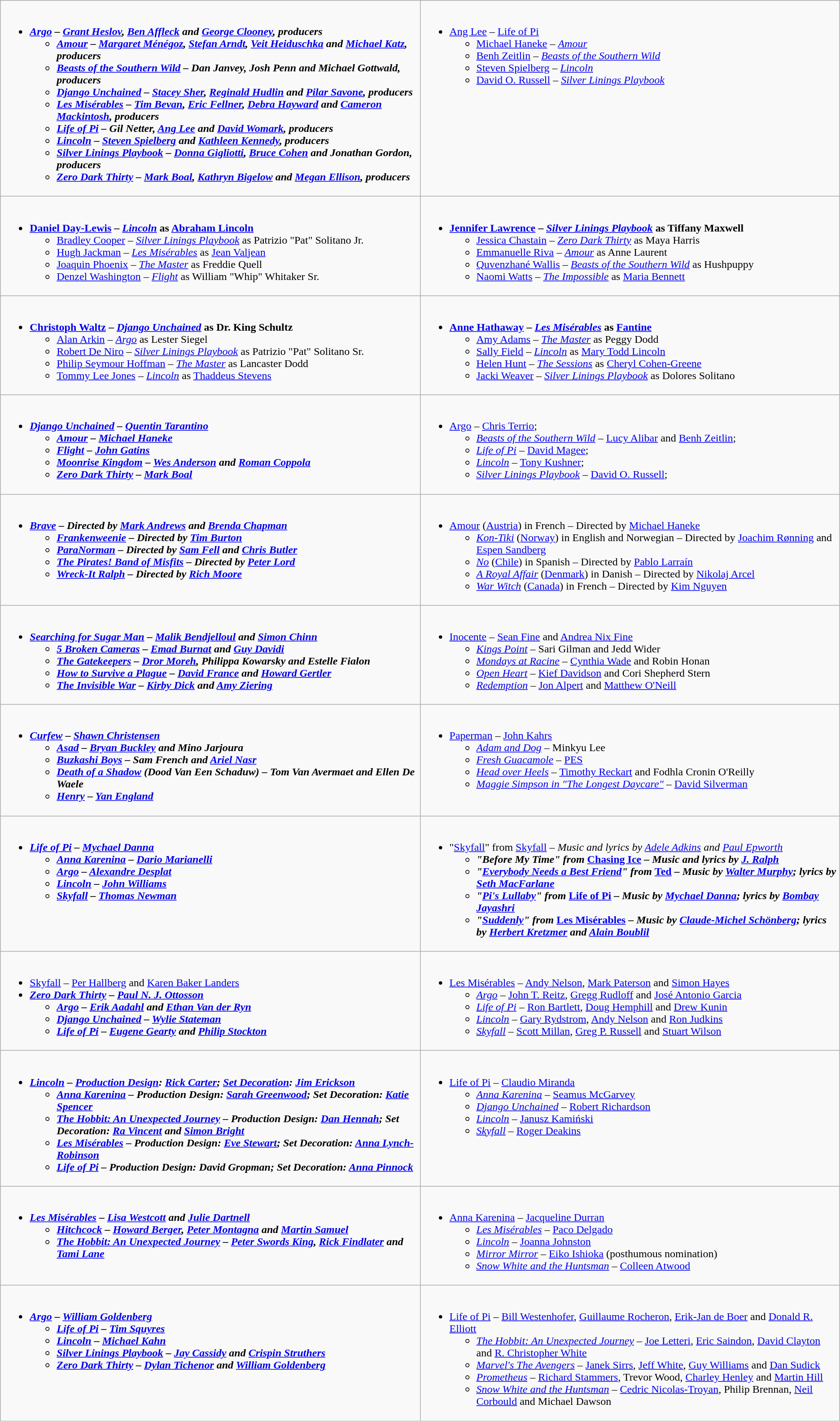<table class=wikitable>
<tr>
<td valign="top" width="50%"><br><ul><li><strong><em><a href='#'>Argo</a><em> – <a href='#'>Grant Heslov</a>, <a href='#'>Ben Affleck</a> and <a href='#'>George Clooney</a>, producers<strong><ul><li></em><a href='#'>Amour</a><em> – <a href='#'>Margaret Ménégoz</a>, <a href='#'>Stefan Arndt</a>, <a href='#'>Veit Heiduschka</a> and <a href='#'>Michael Katz</a>, producers</li><li></em><a href='#'>Beasts of the Southern Wild</a><em> – Dan Janvey, Josh Penn and Michael Gottwald, producers</li><li></em><a href='#'>Django Unchained</a><em> – <a href='#'>Stacey Sher</a>, <a href='#'>Reginald Hudlin</a> and <a href='#'>Pilar Savone</a>, producers</li><li></em><a href='#'>Les Misérables</a><em> – <a href='#'>Tim Bevan</a>, <a href='#'>Eric Fellner</a>, <a href='#'>Debra Hayward</a> and <a href='#'>Cameron Mackintosh</a>, producers</li><li></em><a href='#'>Life of Pi</a><em> – Gil Netter, <a href='#'>Ang Lee</a> and <a href='#'>David Womark</a>, producers</li><li></em><a href='#'>Lincoln</a><em> – <a href='#'>Steven Spielberg</a> and <a href='#'>Kathleen Kennedy</a>, producers</li><li></em><a href='#'>Silver Linings Playbook</a><em> – <a href='#'>Donna Gigliotti</a>, <a href='#'>Bruce Cohen</a> and Jonathan Gordon, producers</li><li></em><a href='#'>Zero Dark Thirty</a><em> – <a href='#'>Mark Boal</a>, <a href='#'>Kathryn Bigelow</a> and <a href='#'>Megan Ellison</a>, producers</li></ul></li></ul></td>
<td valign="top" width="50%"><br><ul><li></strong><a href='#'>Ang Lee</a> – </em><a href='#'>Life of Pi</a></em></strong><ul><li><a href='#'>Michael Haneke</a> – <em><a href='#'>Amour</a></em></li><li><a href='#'>Benh Zeitlin</a> – <em><a href='#'>Beasts of the Southern Wild</a></em></li><li><a href='#'>Steven Spielberg</a> – <em><a href='#'>Lincoln</a></em></li><li><a href='#'>David O. Russell</a> – <em><a href='#'>Silver Linings Playbook</a></em></li></ul></li></ul></td>
</tr>
<tr>
<td valign="top"><br><ul><li><strong><a href='#'>Daniel Day-Lewis</a> – <em><a href='#'>Lincoln</a></em> as <a href='#'>Abraham Lincoln</a></strong><ul><li><a href='#'>Bradley Cooper</a> – <em><a href='#'>Silver Linings Playbook</a></em> as Patrizio "Pat" Solitano Jr.</li><li><a href='#'>Hugh Jackman</a> – <em><a href='#'>Les Misérables</a></em> as <a href='#'>Jean Valjean</a></li><li><a href='#'>Joaquin Phoenix</a> – <em><a href='#'>The Master</a></em> as Freddie Quell</li><li><a href='#'>Denzel Washington</a> – <em><a href='#'>Flight</a></em> as William "Whip" Whitaker Sr.</li></ul></li></ul></td>
<td valign="top"><br><ul><li><strong><a href='#'>Jennifer Lawrence</a> – <em><a href='#'>Silver Linings Playbook</a></em> as Tiffany Maxwell</strong><ul><li><a href='#'>Jessica Chastain</a> – <em><a href='#'>Zero Dark Thirty</a></em> as Maya Harris</li><li><a href='#'>Emmanuelle Riva</a> – <em><a href='#'>Amour</a></em> as Anne Laurent</li><li><a href='#'>Quvenzhané Wallis</a> – <em><a href='#'>Beasts of the Southern Wild</a></em> as Hushpuppy</li><li><a href='#'>Naomi Watts</a> – <em><a href='#'>The Impossible</a></em> as <a href='#'>Maria Bennett</a></li></ul></li></ul></td>
</tr>
<tr>
<td valign="top"><br><ul><li><strong><a href='#'>Christoph Waltz</a> – <em><a href='#'>Django Unchained</a></em> as Dr. King Schultz</strong><ul><li><a href='#'>Alan Arkin</a> – <em><a href='#'>Argo</a></em> as Lester Siegel</li><li><a href='#'>Robert De Niro</a> – <em><a href='#'>Silver Linings Playbook</a></em> as Patrizio "Pat" Solitano Sr.</li><li><a href='#'>Philip Seymour Hoffman</a> – <em><a href='#'>The Master</a></em> as Lancaster Dodd</li><li><a href='#'>Tommy Lee Jones</a> – <em><a href='#'>Lincoln</a></em> as <a href='#'>Thaddeus Stevens</a></li></ul></li></ul></td>
<td valign="top"><br><ul><li><strong><a href='#'>Anne Hathaway</a> – <em><a href='#'>Les Misérables</a></em> as <a href='#'>Fantine</a></strong><ul><li><a href='#'>Amy Adams</a> – <em><a href='#'>The Master</a></em> as Peggy Dodd</li><li><a href='#'>Sally Field</a> – <em><a href='#'>Lincoln</a></em> as <a href='#'>Mary Todd Lincoln</a></li><li><a href='#'>Helen Hunt</a> – <em><a href='#'>The Sessions</a></em> as <a href='#'>Cheryl Cohen-Greene</a></li><li><a href='#'>Jacki Weaver</a> – <em><a href='#'>Silver Linings Playbook</a></em> as Dolores Solitano</li></ul></li></ul></td>
</tr>
<tr>
<td valign="top"><br><ul><li><strong><em><a href='#'>Django Unchained</a><em> – <a href='#'>Quentin Tarantino</a><strong><ul><li></em><a href='#'>Amour</a><em> – <a href='#'>Michael Haneke</a></li><li></em><a href='#'>Flight</a><em> – <a href='#'>John Gatins</a></li><li></em><a href='#'>Moonrise Kingdom</a><em> – <a href='#'>Wes Anderson</a> and <a href='#'>Roman Coppola</a></li><li></em><a href='#'>Zero Dark Thirty</a><em> – <a href='#'>Mark Boal</a></li></ul></li></ul></td>
<td valign="top"><br><ul><li></em></strong><a href='#'>Argo</a></em> – <a href='#'>Chris Terrio</a>; </strong><ul><li><em><a href='#'>Beasts of the Southern Wild</a></em> – <a href='#'>Lucy Alibar</a> and <a href='#'>Benh Zeitlin</a>; </li><li><em><a href='#'>Life of Pi</a></em> – <a href='#'>David Magee</a>; </li><li><em><a href='#'>Lincoln</a></em> – <a href='#'>Tony Kushner</a>; </li><li><em><a href='#'>Silver Linings Playbook</a></em> – <a href='#'>David O. Russell</a>; </li></ul></li></ul></td>
</tr>
<tr>
<td valign="top"><br><ul><li><strong><em><a href='#'>Brave</a><em> – Directed by <a href='#'>Mark Andrews</a> and <a href='#'>Brenda Chapman</a><strong><ul><li></em><a href='#'>Frankenweenie</a><em> – Directed by <a href='#'>Tim Burton</a></li><li></em><a href='#'>ParaNorman</a><em> – Directed by <a href='#'>Sam Fell</a> and <a href='#'>Chris Butler</a></li><li></em><a href='#'>The Pirates! Band of Misfits</a><em> – Directed by <a href='#'>Peter Lord</a></li><li></em><a href='#'>Wreck-It Ralph</a><em> – Directed by <a href='#'>Rich Moore</a></li></ul></li></ul></td>
<td valign="top"><br><ul><li></em></strong><a href='#'>Amour</a></em> (<a href='#'>Austria</a>) in French – Directed by <a href='#'>Michael Haneke</a></strong><ul><li><em><a href='#'>Kon-Tiki</a></em> (<a href='#'>Norway</a>) in English and Norwegian – Directed by <a href='#'>Joachim Rønning</a> and <a href='#'>Espen Sandberg</a></li><li><em><a href='#'>No</a></em> (<a href='#'>Chile</a>) in Spanish – Directed by <a href='#'>Pablo Larraín</a></li><li><em><a href='#'>A Royal Affair</a></em> (<a href='#'>Denmark</a>) in Danish – Directed by <a href='#'>Nikolaj Arcel</a></li><li><em><a href='#'>War Witch</a></em> (<a href='#'>Canada</a>) in French – Directed by <a href='#'>Kim Nguyen</a></li></ul></li></ul></td>
</tr>
<tr>
<td valign="top"><br><ul><li><strong><em><a href='#'>Searching for Sugar Man</a><em> – <a href='#'>Malik Bendjelloul</a> and <a href='#'>Simon Chinn</a><strong><ul><li></em><a href='#'>5 Broken Cameras</a><em> – <a href='#'>Emad Burnat</a> and <a href='#'>Guy Davidi</a></li><li></em><a href='#'>The Gatekeepers</a><em> – <a href='#'>Dror Moreh</a>, Philippa Kowarsky and Estelle Fialon</li><li></em><a href='#'>How to Survive a Plague</a><em> – <a href='#'>David France</a> and <a href='#'>Howard Gertler</a></li><li></em><a href='#'>The Invisible War</a><em> – <a href='#'>Kirby Dick</a> and <a href='#'>Amy Ziering</a></li></ul></li></ul></td>
<td valign="top"><br><ul><li></em></strong><a href='#'>Inocente</a></em> – <a href='#'>Sean Fine</a> and <a href='#'>Andrea Nix Fine</a></strong><ul><li><em><a href='#'>Kings Point</a></em> – Sari Gilman and Jedd Wider</li><li><em><a href='#'>Mondays at Racine</a></em> – <a href='#'>Cynthia Wade</a> and Robin Honan</li><li><em><a href='#'>Open Heart</a></em> – <a href='#'>Kief Davidson</a> and Cori Shepherd Stern</li><li><em><a href='#'>Redemption</a></em> – <a href='#'>Jon Alpert</a> and <a href='#'>Matthew O'Neill</a></li></ul></li></ul></td>
</tr>
<tr>
<td valign="top"><br><ul><li><strong><em><a href='#'>Curfew</a><em> – <a href='#'>Shawn Christensen</a><strong><ul><li></em><a href='#'>Asad</a><em> – <a href='#'>Bryan Buckley</a> and Mino Jarjoura</li><li></em><a href='#'>Buzkashi Boys</a><em> – Sam French and <a href='#'>Ariel Nasr</a></li><li></em><a href='#'>Death of a Shadow</a><em> (</em>Dood Van Een Schaduw<em>) – Tom Van Avermaet and Ellen De Waele</li><li></em><a href='#'>Henry</a><em> – <a href='#'>Yan England</a></li></ul></li></ul></td>
<td valign="top"><br><ul><li></em></strong><a href='#'>Paperman</a></em> – <a href='#'>John Kahrs</a></strong><ul><li><em><a href='#'>Adam and Dog</a></em> – Minkyu Lee</li><li><em><a href='#'>Fresh Guacamole</a></em> – <a href='#'>PES</a></li><li><em><a href='#'>Head over Heels</a></em> – <a href='#'>Timothy Reckart</a> and Fodhla Cronin O'Reilly</li><li><em><a href='#'>Maggie Simpson in "The Longest Daycare"</a></em> – <a href='#'>David Silverman</a></li></ul></li></ul></td>
</tr>
<tr>
<td valign="top"><br><ul><li><strong><em><a href='#'>Life of Pi</a><em> – <a href='#'>Mychael Danna</a><strong><ul><li></em><a href='#'>Anna Karenina</a><em> – <a href='#'>Dario Marianelli</a></li><li></em><a href='#'>Argo</a><em> – <a href='#'>Alexandre Desplat</a></li><li></em><a href='#'>Lincoln</a><em> – <a href='#'>John Williams</a></li><li></em><a href='#'>Skyfall</a><em> – <a href='#'>Thomas Newman</a></li></ul></li></ul></td>
<td valign="top"><br><ul><li></strong>"<a href='#'>Skyfall</a>" from </em><a href='#'>Skyfall</a><em> – Music and lyrics by <a href='#'>Adele Adkins</a> and <a href='#'>Paul Epworth</a><strong><ul><li>"Before My Time" from </em><a href='#'>Chasing Ice</a><em> – Music and lyrics by <a href='#'>J. Ralph</a></li><li>"<a href='#'>Everybody Needs a Best Friend</a>" from </em><a href='#'>Ted</a><em> – Music by <a href='#'>Walter Murphy</a>; lyrics by <a href='#'>Seth MacFarlane</a></li><li>"<a href='#'>Pi's Lullaby</a>" from </em><a href='#'>Life of Pi</a><em> – Music by <a href='#'>Mychael Danna</a>; lyrics by <a href='#'>Bombay Jayashri</a></li><li>"<a href='#'>Suddenly</a>" from </em><a href='#'>Les Misérables</a><em> – Music by <a href='#'>Claude-Michel Schönberg</a>; lyrics by <a href='#'>Herbert Kretzmer</a> and <a href='#'>Alain Boublil</a></li></ul></li></ul></td>
</tr>
<tr>
<td valign="top"><br><ul><li></em></strong><a href='#'>Skyfall</a></em> – <a href='#'>Per Hallberg</a> and <a href='#'>Karen Baker Landers</a></strong></li><li><strong><em><a href='#'>Zero Dark Thirty</a><em> – <a href='#'>Paul N. J. Ottosson</a><strong><ul><li></em><a href='#'>Argo</a><em> – <a href='#'>Erik Aadahl</a> and <a href='#'>Ethan Van der Ryn</a></li><li></em><a href='#'>Django Unchained</a><em> – <a href='#'>Wylie Stateman</a></li><li></em><a href='#'>Life of Pi</a><em> – <a href='#'>Eugene Gearty</a> and <a href='#'>Philip Stockton</a></li></ul></li></ul></td>
<td valign="top"><br><ul><li></em></strong><a href='#'>Les Misérables</a></em> – <a href='#'>Andy Nelson</a>, <a href='#'>Mark Paterson</a> and <a href='#'>Simon Hayes</a></strong><ul><li><em><a href='#'>Argo</a></em> – <a href='#'>John T. Reitz</a>, <a href='#'>Gregg Rudloff</a> and <a href='#'>José Antonio Garcia</a></li><li><em><a href='#'>Life of Pi</a></em> – <a href='#'>Ron Bartlett</a>, <a href='#'>Doug Hemphill</a> and <a href='#'>Drew Kunin</a></li><li><em><a href='#'>Lincoln</a></em> – <a href='#'>Gary Rydstrom</a>, <a href='#'>Andy Nelson</a> and <a href='#'>Ron Judkins</a></li><li><em><a href='#'>Skyfall</a></em> – <a href='#'>Scott Millan</a>, <a href='#'>Greg P. Russell</a> and <a href='#'>Stuart Wilson</a></li></ul></li></ul></td>
</tr>
<tr>
<td valign="top"><br><ul><li><strong><em><a href='#'>Lincoln</a><em> – <a href='#'>Production Design</a>: <a href='#'>Rick Carter</a>; <a href='#'>Set Decoration</a>: <a href='#'>Jim Erickson</a><strong><ul><li></em><a href='#'>Anna Karenina</a><em> – Production Design: <a href='#'>Sarah Greenwood</a>; Set Decoration: <a href='#'>Katie Spencer</a></li><li></em><a href='#'>The Hobbit: An Unexpected Journey</a><em> – Production Design: <a href='#'>Dan Hennah</a>; Set Decoration: <a href='#'>Ra Vincent</a> and <a href='#'>Simon Bright</a></li><li></em><a href='#'>Les Misérables</a><em> – Production Design: <a href='#'>Eve Stewart</a>; Set Decoration: <a href='#'>Anna Lynch-Robinson</a></li><li></em><a href='#'>Life of Pi</a><em> – Production Design: David Gropman; Set Decoration: <a href='#'>Anna Pinnock</a></li></ul></li></ul></td>
<td valign="top"><br><ul><li></em></strong><a href='#'>Life of Pi</a></em> – <a href='#'>Claudio Miranda</a></strong><ul><li><em><a href='#'>Anna Karenina</a></em> – <a href='#'>Seamus McGarvey</a></li><li><em><a href='#'>Django Unchained</a></em> – <a href='#'>Robert Richardson</a></li><li><em><a href='#'>Lincoln</a></em> – <a href='#'>Janusz Kamiński</a></li><li><em><a href='#'>Skyfall</a></em> – <a href='#'>Roger Deakins</a></li></ul></li></ul></td>
</tr>
<tr>
<td valign="top"><br><ul><li><strong><em><a href='#'>Les Misérables</a><em> – <a href='#'>Lisa Westcott</a> and <a href='#'>Julie Dartnell</a><strong><ul><li></em><a href='#'>Hitchcock</a><em> – <a href='#'>Howard Berger</a>, <a href='#'>Peter Montagna</a> and <a href='#'>Martin Samuel</a></li><li></em><a href='#'>The Hobbit: An Unexpected Journey</a><em> – <a href='#'>Peter Swords King</a>, <a href='#'>Rick Findlater</a> and <a href='#'>Tami Lane</a></li></ul></li></ul></td>
<td valign="top"><br><ul><li></em></strong><a href='#'>Anna Karenina</a></em> – <a href='#'>Jacqueline Durran</a></strong><ul><li><em><a href='#'>Les Misérables</a></em> – <a href='#'>Paco Delgado</a></li><li><em><a href='#'>Lincoln</a></em> – <a href='#'>Joanna Johnston</a></li><li><em><a href='#'>Mirror Mirror</a></em> – <a href='#'>Eiko Ishioka</a> (posthumous nomination)</li><li><em><a href='#'>Snow White and the Huntsman</a></em> – <a href='#'>Colleen Atwood</a></li></ul></li></ul></td>
</tr>
<tr>
<td valign="top"><br><ul><li><strong><em><a href='#'>Argo</a><em> – <a href='#'>William Goldenberg</a><strong><ul><li></em><a href='#'>Life of Pi</a><em> – <a href='#'>Tim Squyres</a></li><li></em><a href='#'>Lincoln</a><em> – <a href='#'>Michael Kahn</a></li><li></em><a href='#'>Silver Linings Playbook</a><em> – <a href='#'>Jay Cassidy</a> and <a href='#'>Crispin Struthers</a></li><li></em><a href='#'>Zero Dark Thirty</a><em> – <a href='#'>Dylan Tichenor</a> and <a href='#'>William Goldenberg</a></li></ul></li></ul></td>
<td valign="top"><br><ul><li></em></strong><a href='#'>Life of Pi</a></em> – <a href='#'>Bill Westenhofer</a>, <a href='#'>Guillaume Rocheron</a>, <a href='#'>Erik-Jan de Boer</a> and <a href='#'>Donald R. Elliott</a></strong><ul><li><em><a href='#'>The Hobbit: An Unexpected Journey</a></em> – <a href='#'>Joe Letteri</a>, <a href='#'>Eric Saindon</a>, <a href='#'>David Clayton</a> and <a href='#'>R. Christopher White</a></li><li><em><a href='#'>Marvel's The Avengers</a></em> – <a href='#'>Janek Sirrs</a>, <a href='#'>Jeff White</a>, <a href='#'>Guy Williams</a> and <a href='#'>Dan Sudick</a></li><li><em><a href='#'>Prometheus</a></em> – <a href='#'>Richard Stammers</a>, Trevor Wood, <a href='#'>Charley Henley</a> and <a href='#'>Martin Hill</a></li><li><em><a href='#'>Snow White and the Huntsman</a></em> – <a href='#'>Cedric Nicolas-Troyan</a>, Philip Brennan, <a href='#'>Neil Corbould</a> and Michael Dawson</li></ul></li></ul></td>
</tr>
</table>
